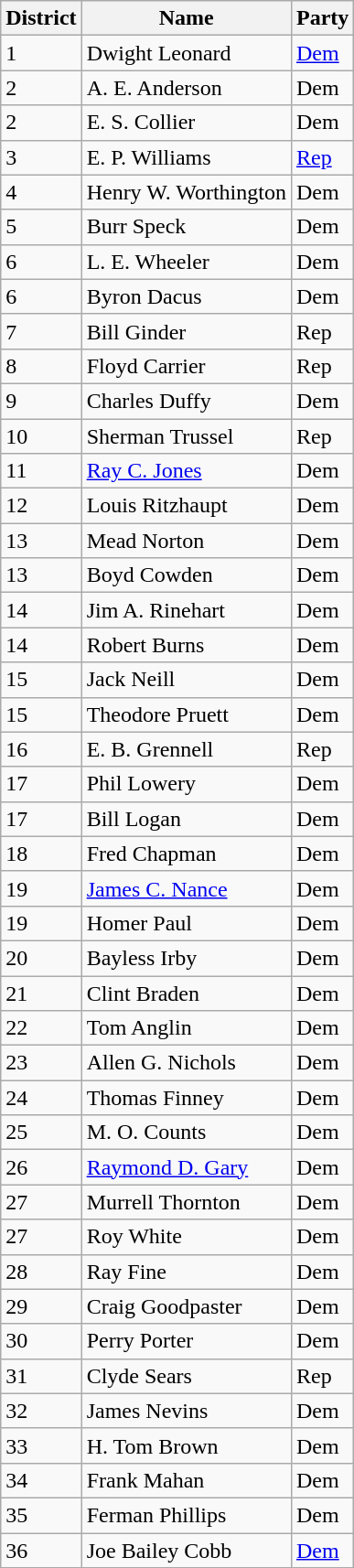<table class="wikitable sortable">
<tr>
<th>District</th>
<th>Name</th>
<th>Party</th>
</tr>
<tr>
<td>1</td>
<td>Dwight Leonard</td>
<td><a href='#'>Dem</a></td>
</tr>
<tr>
<td>2</td>
<td>A. E. Anderson</td>
<td>Dem</td>
</tr>
<tr>
<td>2</td>
<td>E. S. Collier</td>
<td>Dem</td>
</tr>
<tr>
<td>3</td>
<td>E. P. Williams</td>
<td><a href='#'>Rep</a></td>
</tr>
<tr>
<td>4</td>
<td>Henry W. Worthington</td>
<td>Dem</td>
</tr>
<tr>
<td>5</td>
<td>Burr Speck</td>
<td>Dem</td>
</tr>
<tr>
<td>6</td>
<td>L. E. Wheeler</td>
<td>Dem</td>
</tr>
<tr>
<td>6</td>
<td>Byron Dacus</td>
<td>Dem</td>
</tr>
<tr>
<td>7</td>
<td>Bill Ginder</td>
<td>Rep</td>
</tr>
<tr>
<td>8</td>
<td>Floyd Carrier</td>
<td>Rep</td>
</tr>
<tr>
<td>9</td>
<td>Charles Duffy</td>
<td>Dem</td>
</tr>
<tr>
<td>10</td>
<td>Sherman Trussel</td>
<td>Rep</td>
</tr>
<tr>
<td>11</td>
<td><a href='#'>Ray C. Jones</a></td>
<td>Dem</td>
</tr>
<tr>
<td>12</td>
<td>Louis Ritzhaupt</td>
<td>Dem</td>
</tr>
<tr>
<td>13</td>
<td>Mead Norton</td>
<td>Dem</td>
</tr>
<tr>
<td>13</td>
<td>Boyd Cowden</td>
<td>Dem</td>
</tr>
<tr>
<td>14</td>
<td>Jim A. Rinehart</td>
<td>Dem</td>
</tr>
<tr>
<td>14</td>
<td>Robert Burns</td>
<td>Dem</td>
</tr>
<tr>
<td>15</td>
<td>Jack Neill</td>
<td>Dem</td>
</tr>
<tr>
<td>15</td>
<td>Theodore Pruett</td>
<td>Dem</td>
</tr>
<tr>
<td>16</td>
<td>E. B. Grennell</td>
<td>Rep</td>
</tr>
<tr>
<td>17</td>
<td>Phil Lowery</td>
<td>Dem</td>
</tr>
<tr>
<td>17</td>
<td>Bill Logan</td>
<td>Dem</td>
</tr>
<tr>
<td>18</td>
<td>Fred Chapman</td>
<td>Dem</td>
</tr>
<tr>
<td>19</td>
<td><a href='#'>James C. Nance</a></td>
<td>Dem</td>
</tr>
<tr>
<td>19</td>
<td>Homer Paul</td>
<td>Dem</td>
</tr>
<tr>
<td>20</td>
<td>Bayless Irby</td>
<td>Dem</td>
</tr>
<tr>
<td>21</td>
<td>Clint Braden</td>
<td>Dem</td>
</tr>
<tr>
<td>22</td>
<td>Tom Anglin</td>
<td>Dem</td>
</tr>
<tr>
<td>23</td>
<td>Allen G. Nichols</td>
<td>Dem</td>
</tr>
<tr>
<td>24</td>
<td>Thomas Finney</td>
<td>Dem</td>
</tr>
<tr>
<td>25</td>
<td>M. O. Counts</td>
<td>Dem</td>
</tr>
<tr>
<td>26</td>
<td><a href='#'>Raymond D. Gary</a></td>
<td>Dem</td>
</tr>
<tr>
<td>27</td>
<td>Murrell Thornton</td>
<td>Dem</td>
</tr>
<tr>
<td>27</td>
<td>Roy White</td>
<td>Dem</td>
</tr>
<tr>
<td>28</td>
<td>Ray Fine</td>
<td>Dem</td>
</tr>
<tr>
<td>29</td>
<td>Craig Goodpaster</td>
<td>Dem</td>
</tr>
<tr>
<td>30</td>
<td>Perry Porter</td>
<td>Dem</td>
</tr>
<tr>
<td>31</td>
<td>Clyde Sears</td>
<td>Rep</td>
</tr>
<tr>
<td>32</td>
<td>James Nevins</td>
<td>Dem</td>
</tr>
<tr>
<td>33</td>
<td>H. Tom Brown</td>
<td>Dem</td>
</tr>
<tr>
<td>34</td>
<td>Frank Mahan</td>
<td>Dem</td>
</tr>
<tr>
<td>35</td>
<td>Ferman Phillips</td>
<td>Dem</td>
</tr>
<tr>
<td>36</td>
<td>Joe Bailey Cobb</td>
<td><a href='#'>Dem</a></td>
</tr>
</table>
